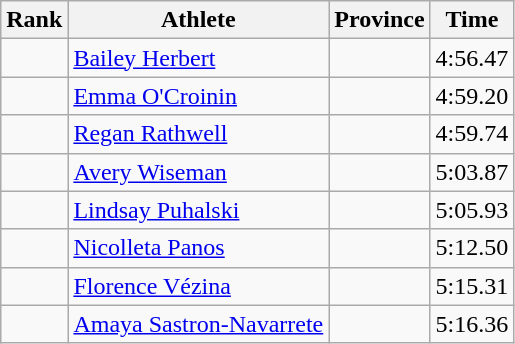<table class="wikitable sortable" style="text-align:center">
<tr>
<th>Rank</th>
<th>Athlete</th>
<th>Province</th>
<th>Time</th>
</tr>
<tr>
<td></td>
<td align=left><a href='#'>Bailey Herbert</a></td>
<td style="text-align:left;"></td>
<td>4:56.47</td>
</tr>
<tr>
<td></td>
<td align=left><a href='#'>Emma O'Croinin</a></td>
<td style="text-align:left;"></td>
<td>4:59.20</td>
</tr>
<tr>
<td></td>
<td align=left><a href='#'>Regan Rathwell</a></td>
<td style="text-align:left;"></td>
<td>4:59.74</td>
</tr>
<tr>
<td></td>
<td align=left><a href='#'>Avery Wiseman</a></td>
<td style="text-align:left;"></td>
<td>5:03.87</td>
</tr>
<tr>
<td></td>
<td align=left><a href='#'>Lindsay Puhalski</a></td>
<td style="text-align:left;"></td>
<td>5:05.93</td>
</tr>
<tr>
<td></td>
<td align=left><a href='#'>Nicolleta Panos</a></td>
<td style="text-align:left;"></td>
<td>5:12.50</td>
</tr>
<tr>
<td></td>
<td align=left><a href='#'>Florence Vézina</a></td>
<td style="text-align:left;"></td>
<td>5:15.31</td>
</tr>
<tr>
<td></td>
<td align=left><a href='#'>Amaya Sastron-Navarrete</a></td>
<td style="text-align:left;"></td>
<td>5:16.36</td>
</tr>
</table>
